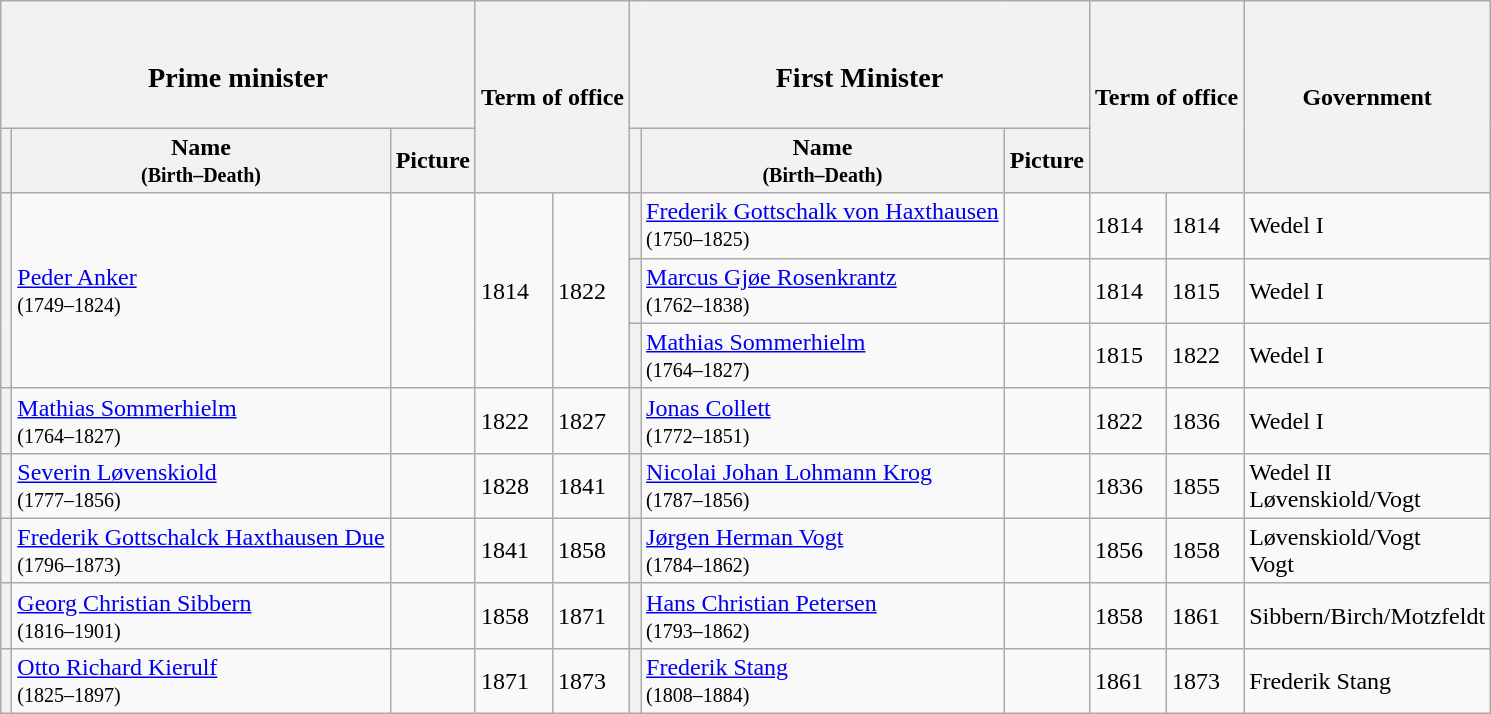<table class="wikitable">
<tr>
<th colspan="3"><br><h3>Prime minister</h3></th>
<th colspan="2" rowspan="2">Term of office</th>
<th colspan="3"><br><h3>First Minister</h3></th>
<th colspan="2" rowspan="2">Term of office</th>
<th rowspan="2">Government</th>
</tr>
<tr>
<th></th>
<th>Name<br><small>(Birth–Death)</small></th>
<th>Picture</th>
<th></th>
<th>Name<br><small>(Birth–Death)</small></th>
<th>Picture</th>
</tr>
<tr>
<th rowspan="3"></th>
<td rowspan="3"><a href='#'>Peder Anker</a><br><small>(1749–1824)</small></td>
<td rowspan="3"></td>
<td rowspan="3">1814</td>
<td rowspan="3">1822</td>
<th></th>
<td><a href='#'>Frederik Gottschalk von Haxthausen</a><br><small>(1750–1825)</small></td>
<td></td>
<td>1814</td>
<td>1814</td>
<td>Wedel I</td>
</tr>
<tr>
<th></th>
<td><a href='#'>Marcus Gjøe Rosenkrantz</a><br><small>(1762–1838)</small></td>
<td></td>
<td>1814</td>
<td>1815</td>
<td>Wedel I</td>
</tr>
<tr>
<th></th>
<td><a href='#'>Mathias Sommerhielm</a><br><small>(1764–1827)</small></td>
<td></td>
<td>1815</td>
<td>1822</td>
<td>Wedel I</td>
</tr>
<tr>
<th></th>
<td><a href='#'>Mathias Sommerhielm</a><br><small>(1764–1827)</small></td>
<td></td>
<td>1822</td>
<td>1827</td>
<th></th>
<td><a href='#'>Jonas Collett</a><br><small>(1772–1851)</small></td>
<td></td>
<td>1822</td>
<td>1836</td>
<td>Wedel I</td>
</tr>
<tr>
<th></th>
<td><a href='#'>Severin Løvenskiold</a><br><small>(1777–1856)</small></td>
<td></td>
<td>1828</td>
<td>1841</td>
<th></th>
<td><a href='#'>Nicolai Johan Lohmann Krog</a><br><small>(1787–1856)</small></td>
<td></td>
<td>1836</td>
<td>1855</td>
<td>Wedel II<br>Løvenskiold/Vogt</td>
</tr>
<tr>
<th></th>
<td><a href='#'>Frederik Gottschalck Haxthausen Due</a><br><small>(1796–1873)</small></td>
<td></td>
<td>1841</td>
<td>1858</td>
<th></th>
<td><a href='#'>Jørgen Herman Vogt</a><br><small>(1784–1862)</small></td>
<td></td>
<td>1856</td>
<td>1858</td>
<td>Løvenskiold/Vogt<br>Vogt</td>
</tr>
<tr>
<th></th>
<td rowspan="1"><a href='#'>Georg Christian Sibbern</a><br><small>(1816–1901)</small></td>
<td></td>
<td>1858</td>
<td>1871</td>
<th></th>
<td rowspan="1"><a href='#'>Hans Christian Petersen</a><br><small>(1793–1862)</small></td>
<td></td>
<td>1858</td>
<td>1861</td>
<td>Sibbern/Birch/Motzfeldt</td>
</tr>
<tr>
<th></th>
<td><a href='#'>Otto Richard Kierulf</a><br><small>(1825–1897)</small></td>
<td></td>
<td>1871</td>
<td>1873</td>
<th></th>
<td><a href='#'>Frederik Stang</a><br><small>(1808–1884)</small></td>
<td rowspan="1"></td>
<td>1861</td>
<td>1873</td>
<td>Frederik Stang</td>
</tr>
</table>
